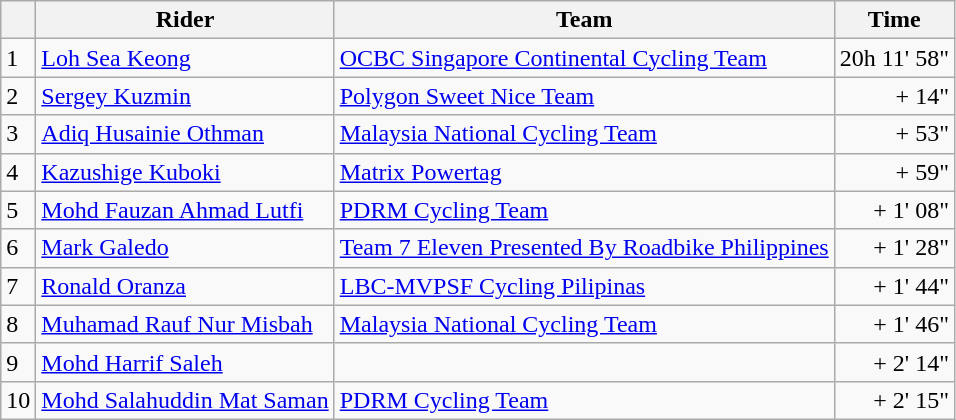<table class=wikitable>
<tr>
<th></th>
<th>Rider</th>
<th>Team</th>
<th>Time</th>
</tr>
<tr>
<td>1</td>
<td> <a href='#'>Loh Sea Keong</a> </td>
<td><a href='#'>OCBC Singapore Continental Cycling Team</a></td>
<td align=right>20h 11' 58"</td>
</tr>
<tr>
<td>2</td>
<td> <a href='#'>Sergey Kuzmin</a></td>
<td><a href='#'>Polygon Sweet Nice Team</a></td>
<td align=right>+ 14"</td>
</tr>
<tr>
<td>3</td>
<td> <a href='#'>Adiq Husainie Othman</a></td>
<td><a href='#'>Malaysia National Cycling Team</a></td>
<td align=right>+ 53"</td>
</tr>
<tr>
<td>4</td>
<td> <a href='#'>Kazushige Kuboki</a></td>
<td><a href='#'>Matrix Powertag</a></td>
<td align=right>+ 59"</td>
</tr>
<tr>
<td>5</td>
<td> <a href='#'>Mohd Fauzan Ahmad Lutfi</a></td>
<td><a href='#'>PDRM Cycling Team</a></td>
<td align=right>+ 1' 08"</td>
</tr>
<tr>
<td>6</td>
<td> <a href='#'>Mark Galedo</a></td>
<td><a href='#'>Team 7 Eleven Presented By Roadbike Philippines</a></td>
<td align=right>+ 1' 28"</td>
</tr>
<tr>
<td>7</td>
<td> <a href='#'>Ronald Oranza</a></td>
<td><a href='#'>LBC-MVPSF Cycling Pilipinas</a></td>
<td align=right>+ 1' 44"</td>
</tr>
<tr>
<td>8</td>
<td> <a href='#'>Muhamad Rauf Nur Misbah</a></td>
<td><a href='#'>Malaysia National Cycling Team</a></td>
<td align=right>+ 1' 46"</td>
</tr>
<tr>
<td>9</td>
<td> <a href='#'>Mohd Harrif Saleh</a></td>
<td></td>
<td align=right>+ 2' 14"</td>
</tr>
<tr>
<td>10</td>
<td> <a href='#'>Mohd Salahuddin Mat Saman</a></td>
<td><a href='#'>PDRM Cycling Team</a></td>
<td align=right>+ 2' 15"</td>
</tr>
</table>
